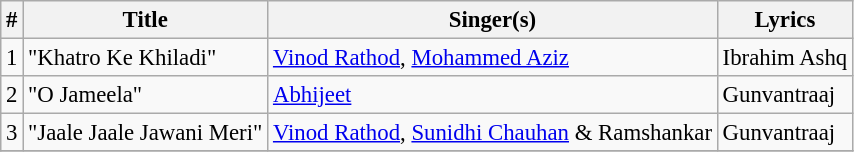<table class="wikitable" style="font-size:95%;">
<tr>
<th>#</th>
<th>Title</th>
<th>Singer(s)</th>
<th>Lyrics</th>
</tr>
<tr>
<td>1</td>
<td>"Khatro Ke Khiladi"</td>
<td><a href='#'>Vinod Rathod</a>, <a href='#'>Mohammed Aziz</a></td>
<td>Ibrahim Ashq</td>
</tr>
<tr>
<td>2</td>
<td>"O Jameela"</td>
<td><a href='#'>Abhijeet</a></td>
<td>Gunvantraaj</td>
</tr>
<tr>
<td>3</td>
<td>"Jaale Jaale Jawani Meri"</td>
<td><a href='#'>Vinod Rathod</a>, <a href='#'>Sunidhi Chauhan</a> & Ramshankar</td>
<td>Gunvantraaj</td>
</tr>
<tr>
</tr>
</table>
